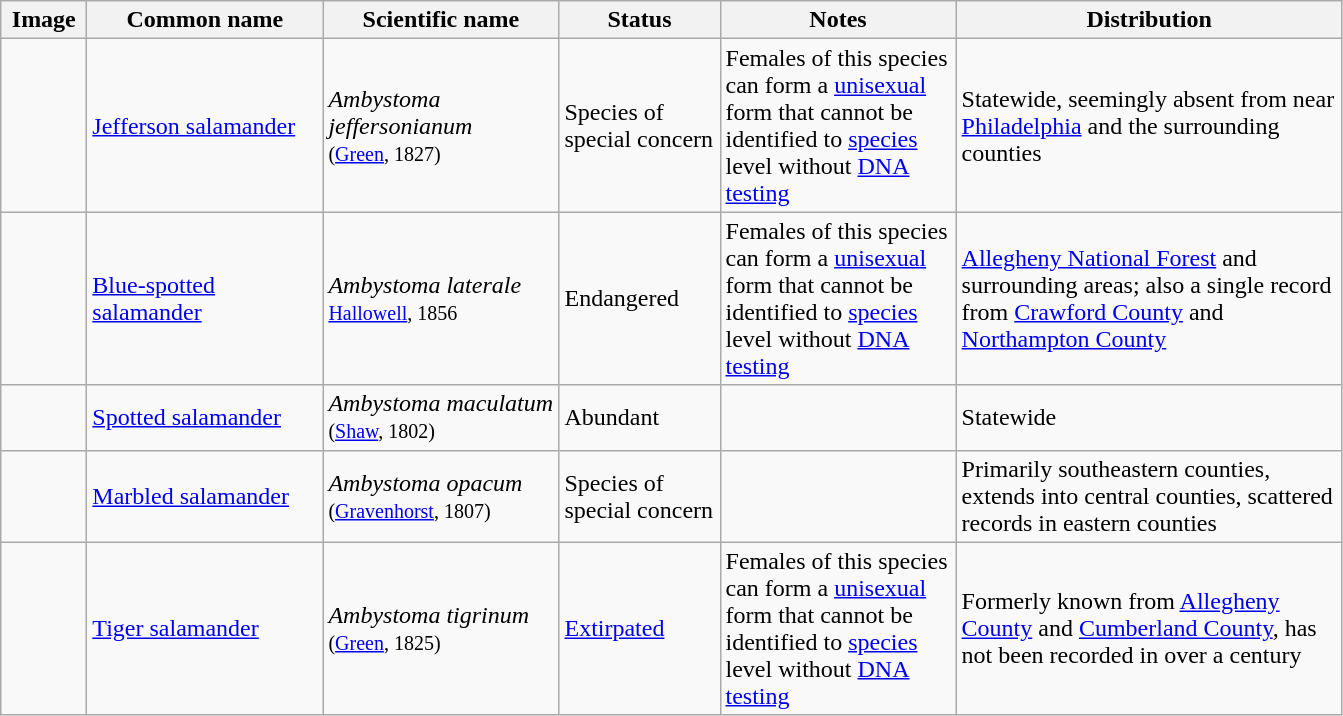<table class="wikitable">
<tr>
<th scope="col" style="width: 50px;">Image</th>
<th scope="col" style="width: 150px;">Common name</th>
<th scope="col" style="width: 150px;">Scientific name</th>
<th scope="col" style="width: 100px;">Status</th>
<th scope="col" style="width: 150px;">Notes</th>
<th scope="col" style="width: 250px;">Distribution</th>
</tr>
<tr>
<td></td>
<td><a href='#'>Jefferson salamander</a></td>
<td><em>Ambystoma jeffersonianum</em><br><small>(<a href='#'>Green</a>, 1827)</small></td>
<td>Species of special concern</td>
<td>Females of this species can form a <a href='#'>unisexual</a> form that cannot be identified to <a href='#'>species</a> level without <a href='#'>DNA testing</a></td>
<td>Statewide, seemingly absent from near <a href='#'>Philadelphia</a> and the surrounding counties</td>
</tr>
<tr>
<td></td>
<td><a href='#'>Blue-spotted salamander</a></td>
<td><em>Ambystoma laterale</em><br><small><a href='#'>Hallowell</a>, 1856</small></td>
<td>Endangered</td>
<td>Females of this species can form a <a href='#'>unisexual</a> form that cannot be identified to <a href='#'>species</a> level without <a href='#'>DNA testing</a></td>
<td><a href='#'>Allegheny National Forest</a> and surrounding areas; also a single record from <a href='#'>Crawford County</a> and <a href='#'>Northampton County</a></td>
</tr>
<tr>
<td></td>
<td><a href='#'>Spotted salamander</a></td>
<td><em>Ambystoma maculatum</em><br><small>(<a href='#'>Shaw</a>, 1802)</small></td>
<td>Abundant</td>
<td></td>
<td>Statewide</td>
</tr>
<tr>
<td></td>
<td><a href='#'>Marbled salamander</a></td>
<td><em>Ambystoma opacum</em><br><small>(<a href='#'>Gravenhorst</a>, 1807)</small></td>
<td>Species of special concern</td>
<td></td>
<td>Primarily southeastern counties, extends into central counties, scattered records in eastern counties</td>
</tr>
<tr>
<td></td>
<td><a href='#'>Tiger salamander</a></td>
<td><em>Ambystoma tigrinum</em><br><small>(<a href='#'>Green</a>, 1825)</small></td>
<td><a href='#'>Extirpated</a></td>
<td>Females of this species can form a <a href='#'>unisexual</a> form that cannot be identified to <a href='#'>species</a> level without <a href='#'>DNA testing</a></td>
<td>Formerly known from <a href='#'>Allegheny County</a> and <a href='#'>Cumberland County</a>, has not been recorded in over a century</td>
</tr>
</table>
